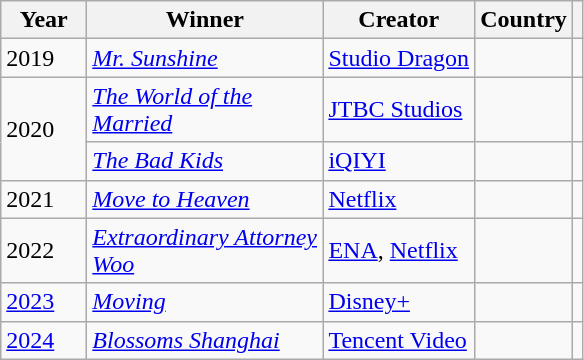<table class="wikitable" | align=center>
<tr>
<th style="width:50px">Year</th>
<th style="width:150px">Winner</th>
<th>Creator</th>
<th>Country</th>
<th></th>
</tr>
<tr>
<td rowspan="1">2019</td>
<td><em><a href='#'>Mr. Sunshine</a></em></td>
<td><a href='#'>Studio Dragon</a></td>
<td></td>
<td style="text-align: center;"></td>
</tr>
<tr>
<td rowspan="2">2020</td>
<td><em><a href='#'>The World of the Married</a></em></td>
<td><a href='#'>JTBC Studios</a></td>
<td></td>
<td style="text-align: center;"></td>
</tr>
<tr>
<td><em><a href='#'>The Bad Kids</a></em></td>
<td><a href='#'>iQIYI</a></td>
<td></td>
<td style="text-align: center;"></td>
</tr>
<tr>
<td rowspan="1">2021</td>
<td><em><a href='#'>Move to Heaven</a></em></td>
<td><a href='#'>Netflix</a></td>
<td></td>
<td style="text-align: center;"></td>
</tr>
<tr>
<td rowspan="1">2022</td>
<td><em><a href='#'>Extraordinary Attorney Woo</a></em></td>
<td><a href='#'>ENA</a>, <a href='#'>Netflix</a></td>
<td></td>
<td style="text-align: center;"></td>
</tr>
<tr>
<td><a href='#'>2023</a></td>
<td><em><a href='#'>Moving</a></em></td>
<td><a href='#'>Disney+</a></td>
<td></td>
<td style="text-align: center;"></td>
</tr>
<tr>
<td><a href='#'>2024</a></td>
<td><em><a href='#'>Blossoms Shanghai</a></em></td>
<td><a href='#'>Tencent Video</a></td>
<td></td>
<td style="text-align: center;"></td>
</tr>
</table>
